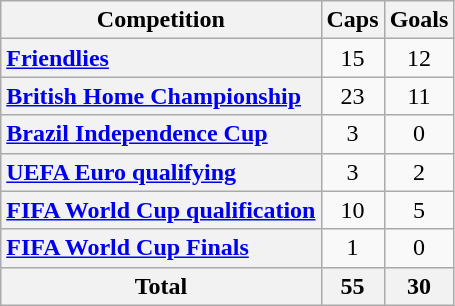<table class="wikitable" style="text-align:center">
<tr>
<th scope="col">Competition</th>
<th scope="col">Caps</th>
<th scope="col">Goals</th>
</tr>
<tr>
<th style="text-align:left" scope=row><a href='#'>Friendlies</a></th>
<td>15</td>
<td>12</td>
</tr>
<tr>
<th style="text-align:left" scope=row><a href='#'>British Home Championship</a></th>
<td>23</td>
<td>11</td>
</tr>
<tr>
<th style="text-align:left" scope=row><a href='#'>Brazil Independence Cup</a></th>
<td>3</td>
<td>0</td>
</tr>
<tr>
<th style="text-align:left" scope=row><a href='#'>UEFA Euro qualifying</a></th>
<td>3</td>
<td>2</td>
</tr>
<tr>
<th style="text-align:left" scope=row><a href='#'>FIFA World Cup qualification</a></th>
<td>10</td>
<td>5</td>
</tr>
<tr>
<th style="text-align:left" scope=row><a href='#'>FIFA World Cup Finals</a></th>
<td>1</td>
<td>0</td>
</tr>
<tr>
<th>Total</th>
<th>55</th>
<th>30</th>
</tr>
</table>
